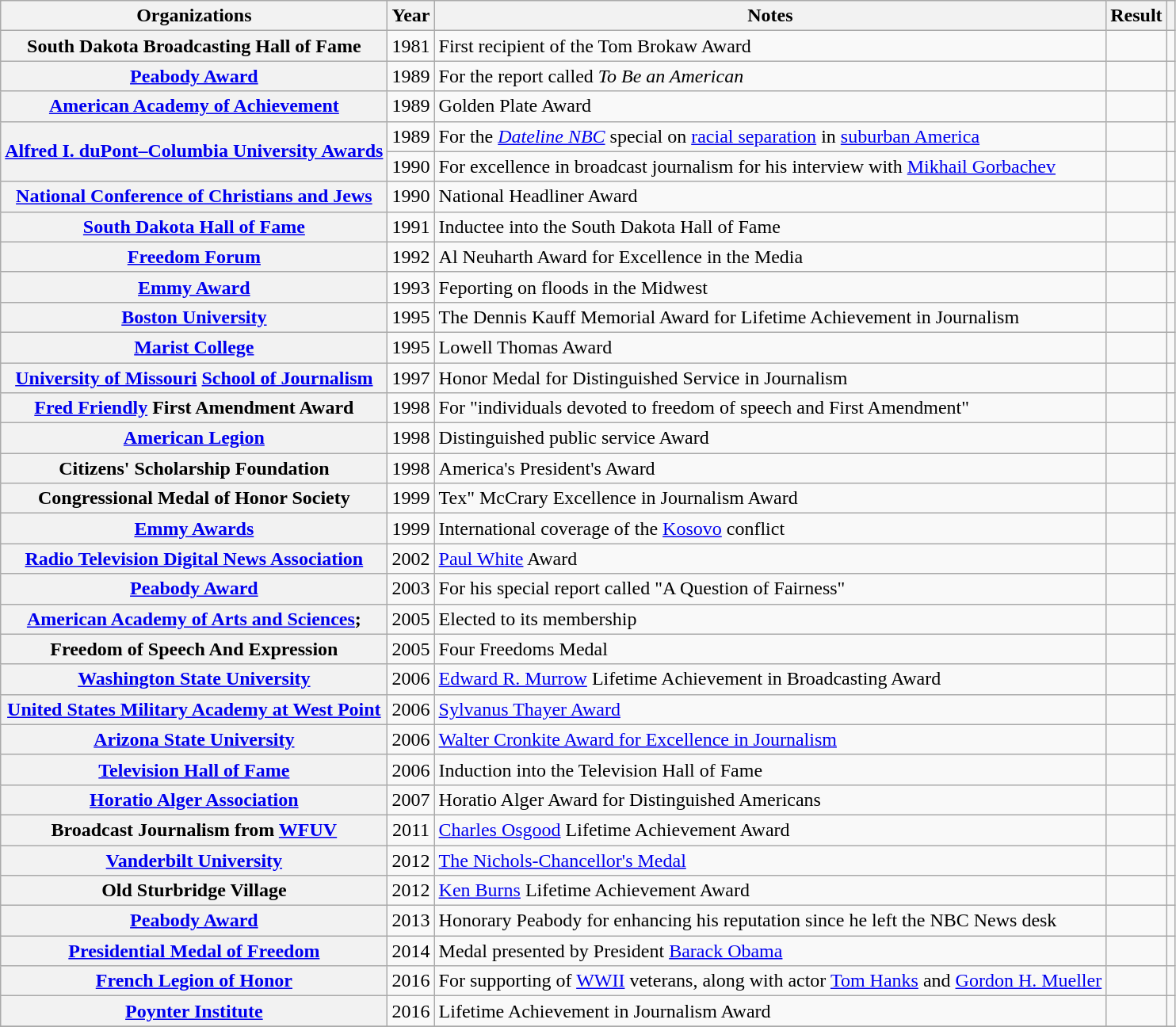<table class= "wikitable plainrowheaders sortable">
<tr>
<th>Organizations</th>
<th scope="col">Year</th>
<th scope="col">Notes</th>
<th scope="col">Result</th>
<th scope="col" class="unsortable"></th>
</tr>
<tr>
<th scope="row" rowspan="1">South Dakota Broadcasting Hall of Fame</th>
<td style="text-align:center;">1981</td>
<td>First recipient of the Tom Brokaw Award</td>
<td></td>
<td></td>
</tr>
<tr>
<th scope="row" rowspan="1"><a href='#'>Peabody Award</a></th>
<td style="text-align:center;">1989</td>
<td>For the report called <em>To Be an American</em></td>
<td></td>
<td></td>
</tr>
<tr>
<th scope="row" rowspan="1"><a href='#'>American Academy of Achievement</a></th>
<td style="text-align:center;">1989</td>
<td>Golden Plate Award</td>
<td></td>
<td></td>
</tr>
<tr>
<th scope="row" rowspan="2"><a href='#'>Alfred I. duPont–Columbia University Awards</a></th>
<td style="text-align:center;">1989</td>
<td>For the <em><a href='#'>Dateline NBC</a></em> special on <a href='#'>racial separation</a> in <a href='#'>suburban America</a></td>
<td></td>
<td></td>
</tr>
<tr>
<td style="text-align:center;">1990</td>
<td>For excellence in broadcast journalism for his interview with <a href='#'>Mikhail Gorbachev</a></td>
<td></td>
<td></td>
</tr>
<tr>
<th scope="row" rowspan="1"><a href='#'>National Conference of Christians and Jews</a></th>
<td style="text-align:center;">1990</td>
<td>National Headliner Award</td>
<td></td>
<td></td>
</tr>
<tr>
<th scope="row" rowspan="1"><a href='#'>South Dakota Hall of Fame</a></th>
<td style="text-align:center;">1991</td>
<td>Inductee into the South Dakota Hall of Fame</td>
<td></td>
<td></td>
</tr>
<tr>
<th scope="row" rowspan="1"><a href='#'>Freedom Forum</a></th>
<td style="text-align:center;">1992</td>
<td>Al Neuharth Award for Excellence in the Media</td>
<td></td>
<td></td>
</tr>
<tr>
<th scope="row" rowspan="1"><a href='#'>Emmy Award</a></th>
<td style="text-align:center;">1993</td>
<td>Feporting on floods in the Midwest</td>
<td></td>
<td></td>
</tr>
<tr>
<th scope="row" rowspan="1"><a href='#'>Boston University</a></th>
<td style="text-align:center;">1995</td>
<td>The Dennis Kauff Memorial Award for Lifetime Achievement in Journalism</td>
<td></td>
<td></td>
</tr>
<tr>
<th scope="row" rowspan="1"><a href='#'>Marist College</a></th>
<td style="text-align:center;">1995</td>
<td>Lowell Thomas Award</td>
<td></td>
<td></td>
</tr>
<tr>
<th scope="row" rowspan="1"><a href='#'>University of Missouri</a> <a href='#'>School of Journalism</a></th>
<td style="text-align:center;">1997</td>
<td>Honor Medal for Distinguished Service in Journalism</td>
<td></td>
<td></td>
</tr>
<tr>
<th scope="row" rowspan="1"><a href='#'>Fred Friendly</a> First Amendment Award</th>
<td style="text-align:center;">1998</td>
<td>For "individuals devoted to freedom of speech and First Amendment"</td>
<td></td>
<td></td>
</tr>
<tr>
<th scope="row" rowspan="1"><a href='#'>American Legion</a></th>
<td style="text-align:center;">1998</td>
<td>Distinguished public service Award</td>
<td></td>
<td></td>
</tr>
<tr>
<th scope="row" rowspan="1">Citizens' Scholarship Foundation</th>
<td style="text-align:center;">1998</td>
<td>America's President's Award</td>
<td></td>
<td></td>
</tr>
<tr>
<th scope="row" rowspan="1">Congressional Medal of Honor Society</th>
<td style="text-align:center;">1999</td>
<td>Tex" McCrary Excellence in Journalism Award</td>
<td></td>
<td></td>
</tr>
<tr>
<th scope="row" rowspan="1"><a href='#'>Emmy Awards</a></th>
<td style="text-align:center;">1999</td>
<td>International coverage of the <a href='#'>Kosovo</a> conflict</td>
<td></td>
<td></td>
</tr>
<tr>
<th scope="row" rowspan="1"><a href='#'>Radio Television Digital News Association</a></th>
<td style="text-align:center;">2002</td>
<td><a href='#'>Paul White</a> Award</td>
<td></td>
<td></td>
</tr>
<tr>
<th scope="row" rowspan="1"><a href='#'>Peabody Award</a></th>
<td style="text-align:center;">2003</td>
<td>For his special report called "A Question of Fairness"</td>
<td></td>
<td></td>
</tr>
<tr>
<th scope="row" rowspan="1"><a href='#'>American Academy of Arts and Sciences</a>;</th>
<td style="text-align:center;">2005</td>
<td>Elected to its membership</td>
<td></td>
<td></td>
</tr>
<tr>
<th scope="row" rowspan="1">Freedom of Speech And Expression</th>
<td style="text-align:center;">2005</td>
<td>Four Freedoms Medal</td>
<td></td>
<td></td>
</tr>
<tr>
<th scope="row" rowspan="1"><a href='#'>Washington State University</a></th>
<td style="text-align:center;">2006</td>
<td><a href='#'>Edward R. Murrow</a> Lifetime Achievement in Broadcasting Award</td>
<td></td>
<td></td>
</tr>
<tr>
<th scope="row" rowspan="1"><a href='#'>United States Military Academy at West Point</a></th>
<td style="text-align:center;">2006</td>
<td><a href='#'>Sylvanus Thayer Award</a></td>
<td></td>
<td></td>
</tr>
<tr>
<th scope="row" rowspan="1"><a href='#'>Arizona State University</a></th>
<td style="text-align:center;">2006</td>
<td><a href='#'>Walter Cronkite Award for Excellence in Journalism</a></td>
<td></td>
<td></td>
</tr>
<tr>
<th scope="row" rowspan="1"><a href='#'>Television Hall of Fame</a></th>
<td style="text-align:center;">2006</td>
<td>Induction into the Television Hall of Fame</td>
<td></td>
<td></td>
</tr>
<tr>
<th scope="row" rowspan="1"><a href='#'>Horatio Alger Association</a></th>
<td style="text-align:center;">2007</td>
<td>Horatio Alger Award for Distinguished Americans</td>
<td></td>
<td></td>
</tr>
<tr>
<th scope="row" rowspan="1">Broadcast Journalism from <a href='#'>WFUV</a></th>
<td style="text-align:center;">2011</td>
<td><a href='#'>Charles Osgood</a> Lifetime Achievement Award</td>
<td></td>
<td></td>
</tr>
<tr>
<th scope="row" rowspan="1"><a href='#'>Vanderbilt University</a></th>
<td style="text-align:center;">2012</td>
<td><a href='#'>The Nichols-Chancellor's Medal</a></td>
<td></td>
<td></td>
</tr>
<tr>
<th scope="row" rowspan="1">Old Sturbridge Village</th>
<td style="text-align:center;">2012</td>
<td><a href='#'>Ken Burns</a> Lifetime Achievement Award</td>
<td></td>
<td></td>
</tr>
<tr>
<th scope="row" rowspan="1"><a href='#'>Peabody Award</a></th>
<td style="text-align:center;">2013</td>
<td>Honorary Peabody for enhancing his reputation since he left the NBC News desk</td>
<td></td>
<td></td>
</tr>
<tr>
<th scope="row" rowspan="1"><a href='#'>Presidential Medal of Freedom</a></th>
<td style="text-align:center;">2014</td>
<td>Medal presented by President <a href='#'>Barack Obama</a></td>
<td></td>
<td></td>
</tr>
<tr>
<th scope="row" rowspan="1"><a href='#'>French Legion of Honor</a></th>
<td style="text-align:center;">2016</td>
<td>For supporting of <a href='#'>WWII</a> veterans, along with actor <a href='#'>Tom Hanks</a> and <a href='#'>Gordon H. Mueller</a></td>
<td></td>
<td></td>
</tr>
<tr>
<th scope="row" rowspan="1"><a href='#'>Poynter Institute</a></th>
<td style="text-align:center;">2016</td>
<td>Lifetime Achievement in Journalism Award</td>
<td></td>
<td></td>
</tr>
<tr>
</tr>
</table>
